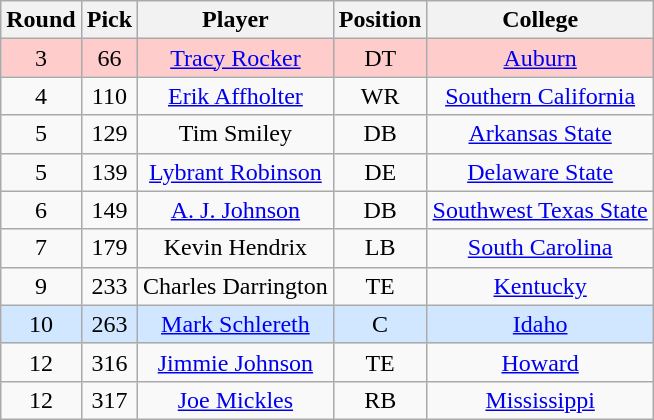<table class="wikitable sortable sortable"  style="text-align:center;">
<tr>
<th>Round</th>
<th>Pick</th>
<th>Player</th>
<th>Position</th>
<th>College</th>
</tr>
<tr style="background:#fcc;">
<td>3</td>
<td>66</td>
<td><a href='#'>Tracy Rocker</a></td>
<td>DT</td>
<td><a href='#'>Auburn</a></td>
</tr>
<tr>
<td>4</td>
<td>110</td>
<td><a href='#'>Erik Affholter</a></td>
<td>WR</td>
<td><a href='#'>Southern California</a></td>
</tr>
<tr>
<td>5</td>
<td>129</td>
<td>Tim Smiley</td>
<td>DB</td>
<td><a href='#'>Arkansas State</a></td>
</tr>
<tr>
<td>5</td>
<td>139</td>
<td><a href='#'>Lybrant Robinson</a></td>
<td>DE</td>
<td><a href='#'>Delaware State</a></td>
</tr>
<tr>
<td>6</td>
<td>149</td>
<td><a href='#'>A. J. Johnson</a></td>
<td>DB</td>
<td><a href='#'>Southwest Texas State</a></td>
</tr>
<tr>
<td>7</td>
<td>179</td>
<td>Kevin Hendrix</td>
<td>LB</td>
<td><a href='#'>South Carolina</a></td>
</tr>
<tr>
<td>9</td>
<td>233</td>
<td>Charles Darrington</td>
<td>TE</td>
<td><a href='#'>Kentucky</a></td>
</tr>
<tr style="background:#d0e7ff;">
<td>10</td>
<td>263</td>
<td><a href='#'>Mark Schlereth</a></td>
<td>C</td>
<td><a href='#'>Idaho</a></td>
</tr>
<tr>
<td>12</td>
<td>316</td>
<td><a href='#'>Jimmie Johnson</a></td>
<td>TE</td>
<td><a href='#'>Howard</a></td>
</tr>
<tr>
<td>12</td>
<td>317</td>
<td><a href='#'>Joe Mickles</a></td>
<td>RB</td>
<td><a href='#'>Mississippi</a></td>
</tr>
</table>
